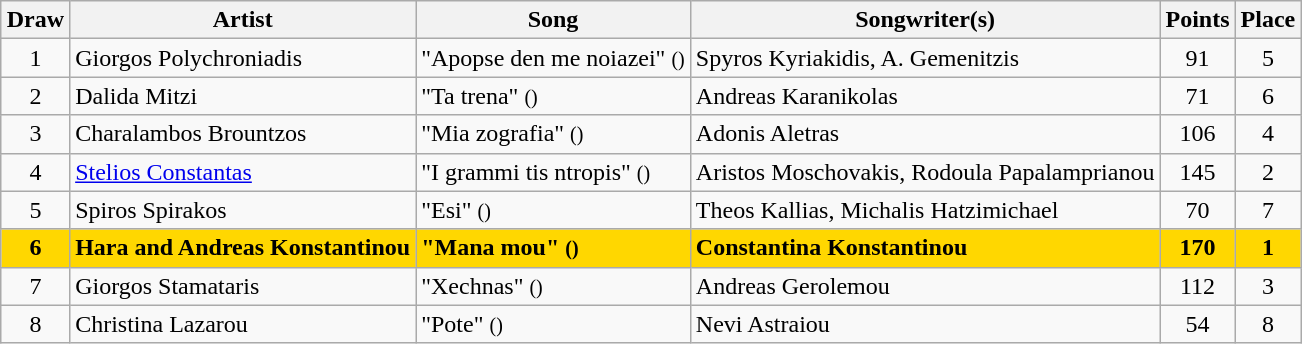<table class="sortable wikitable" style="margin: 1em auto 1em auto; text-align:center">
<tr>
<th>Draw</th>
<th>Artist</th>
<th>Song</th>
<th>Songwriter(s)</th>
<th>Points</th>
<th>Place</th>
</tr>
<tr>
<td>1</td>
<td align="left">Giorgos Polychroniadis</td>
<td align="left">"Apopse den me noiazei" <small>()</small></td>
<td align="left">Spyros Kyriakidis, A. Gemenitzis</td>
<td>91</td>
<td>5</td>
</tr>
<tr>
<td>2</td>
<td align="left">Dalida Mitzi</td>
<td align="left">"Ta trena" <small>()</small></td>
<td align="left">Andreas Karanikolas</td>
<td>71</td>
<td>6</td>
</tr>
<tr>
<td>3</td>
<td align="left">Charalambos Brountzos</td>
<td align="left">"Mia zografia" <small>()</small></td>
<td align="left">Adonis Aletras</td>
<td>106</td>
<td>4</td>
</tr>
<tr>
<td>4</td>
<td align="left"><a href='#'>Stelios Constantas</a></td>
<td align="left">"I grammi tis ntropis" <small>()</small></td>
<td align="left">Aristos Moschovakis, Rodoula Papalamprianou</td>
<td>145</td>
<td>2</td>
</tr>
<tr>
<td>5</td>
<td align="left">Spiros Spirakos</td>
<td align="left">"Esi" <small>()</small></td>
<td align="left">Theos Kallias, Michalis Hatzimichael</td>
<td>70</td>
<td>7</td>
</tr>
<tr style="font-weight:bold;background:gold;">
<td>6</td>
<td align="left">Hara and Andreas Konstantinou</td>
<td align="left">"Mana mou" <small>()</small></td>
<td align="left">Constantina Konstantinou</td>
<td>170</td>
<td>1</td>
</tr>
<tr>
<td>7</td>
<td align="left">Giorgos Stamataris</td>
<td align="left">"Xechnas" <small>()</small></td>
<td align="left">Andreas Gerolemou</td>
<td>112</td>
<td>3</td>
</tr>
<tr>
<td>8</td>
<td align="left">Christina Lazarou</td>
<td align="left">"Pote" <small>()</small></td>
<td align="left">Nevi Astraiou</td>
<td>54</td>
<td>8</td>
</tr>
</table>
